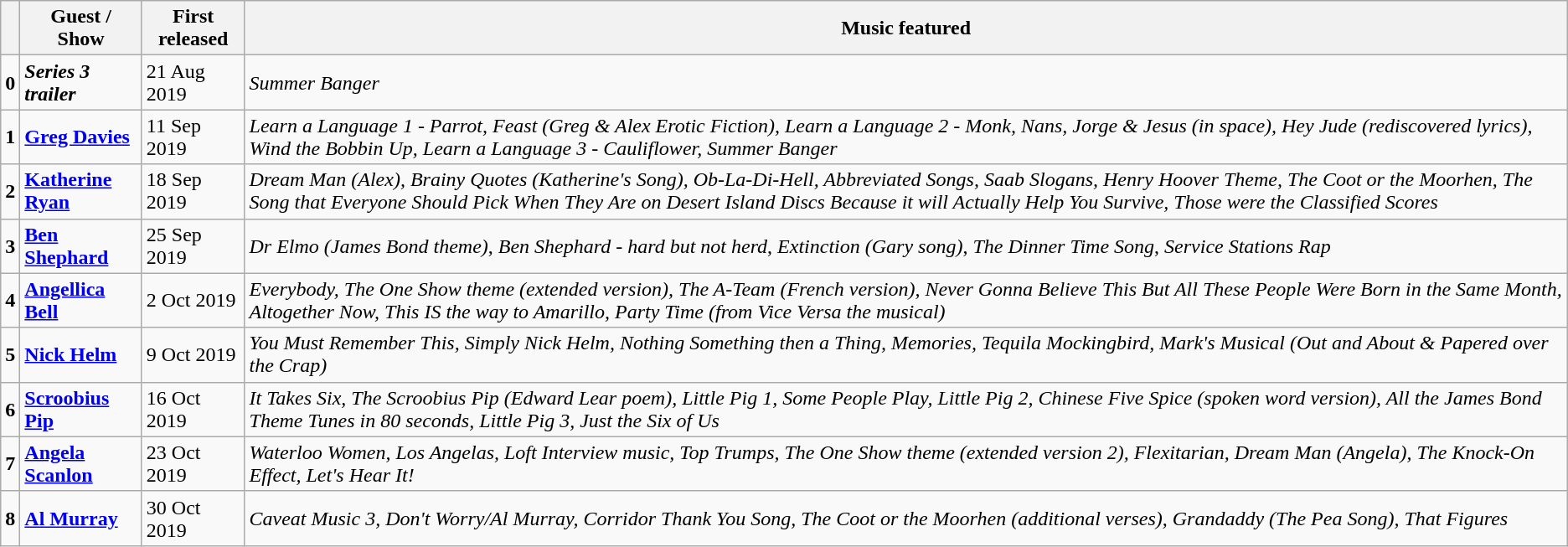<table class="wikitable">
<tr>
<th></th>
<th>Guest / Show</th>
<th>First released</th>
<th>Music featured</th>
</tr>
<tr>
<td><strong>0</strong></td>
<td><strong><em>Series 3 trailer</em></strong></td>
<td>21 Aug 2019</td>
<td><em>Summer Banger</em></td>
</tr>
<tr>
<td><strong>1</strong></td>
<td><strong><a href='#'>Greg Davies</a></strong></td>
<td>11 Sep 2019</td>
<td><em>Learn a Language 1 - Parrot, Feast (Greg & Alex Erotic Fiction), Learn a Language 2 - Monk,  Nans, Jorge & Jesus (in space), Hey Jude (rediscovered lyrics), Wind the Bobbin Up, Learn a Language 3 - Cauliflower, Summer Banger</em></td>
</tr>
<tr>
<td><strong>2</strong></td>
<td><strong><a href='#'>Katherine Ryan</a></strong></td>
<td>18 Sep 2019</td>
<td><em>Dream Man (Alex), Brainy Quotes (Katherine's Song), Ob-La-Di-Hell, Abbreviated Songs, Saab Slogans, Henry Hoover Theme, The Coot or the Moorhen, The Song that Everyone Should Pick When They Are on Desert Island Discs Because it will Actually Help You Survive, Those were the Classified Scores</em></td>
</tr>
<tr>
<td><strong>3</strong></td>
<td><strong><a href='#'>Ben Shephard</a></strong></td>
<td>25 Sep 2019</td>
<td><em>Dr Elmo (James Bond theme)</em>, <em>Ben Shephard - hard but not herd</em>, <em>Extinction (Gary song)</em>, <em>The Dinner Time Song</em>, <em>Service Stations Rap</em></td>
</tr>
<tr>
<td><strong>4</strong></td>
<td><strong><a href='#'>Angellica Bell</a></strong></td>
<td>2 Oct 2019</td>
<td><em>Everybody, The One Show theme (extended version), The A-Team (French version), Never Gonna Believe This But All These People Were Born in the Same Month, Altogether Now, This IS the way to Amarillo,  Party Time (from Vice Versa the musical)</em></td>
</tr>
<tr>
<td><strong>5</strong></td>
<td><strong><a href='#'>Nick Helm</a></strong></td>
<td>9 Oct 2019</td>
<td><em>You Must Remember This, Simply Nick Helm, Nothing Something then a Thing, Memories, Tequila Mockingbird, Mark's Musical (Out and About & Papered over the Crap)</em></td>
</tr>
<tr>
<td><strong>6</strong></td>
<td><strong><a href='#'>Scroobius Pip</a></strong></td>
<td>16 Oct 2019</td>
<td><em>It Takes Six, The Scroobius Pip (Edward Lear poem), Little Pig 1, Some People Play, Little Pig 2, Chinese Five Spice (spoken word version), All the James Bond Theme Tunes in 80 seconds, Little Pig 3, Just the Six of Us</em></td>
</tr>
<tr>
<td><strong>7</strong></td>
<td><strong><a href='#'>Angela Scanlon</a></strong></td>
<td>23 Oct 2019</td>
<td><em>Waterloo Women, Los Angelas, Loft Interview music, Top Trumps, The One Show theme (extended version 2), Flexitarian, Dream Man (Angela), The Knock-On Effect, Let's Hear It!</em></td>
</tr>
<tr>
<td><strong>8</strong></td>
<td><strong><a href='#'>Al Murray</a></strong></td>
<td>30 Oct 2019</td>
<td><em>Caveat Music 3, Don't Worry/Al Murray, Corridor Thank You Song, The Coot or the Moorhen (additional verses), Grandaddy (The Pea Song), That Figures</em></td>
</tr>
</table>
